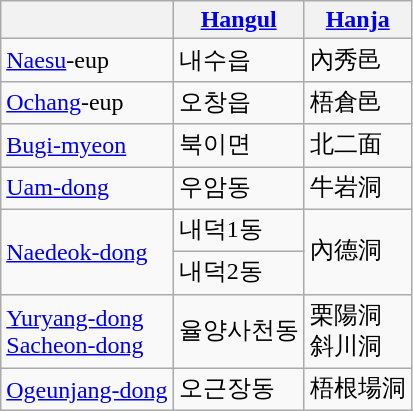<table class="wikitable">
<tr>
<th></th>
<th><a href='#'>Hangul</a></th>
<th><a href='#'>Hanja</a></th>
</tr>
<tr>
<td><a href='#'>Naesu</a>-eup</td>
<td>내수읍</td>
<td>內秀邑</td>
</tr>
<tr>
<td><a href='#'>Ochang</a>-eup</td>
<td>오창읍</td>
<td>梧倉邑</td>
</tr>
<tr>
<td><a href='#'>Bugi-myeon</a></td>
<td>북이면</td>
<td>北二面</td>
</tr>
<tr>
<td><a href='#'>Uam-dong</a></td>
<td>우암동</td>
<td>牛岩洞</td>
</tr>
<tr>
<td rowspan=2><a href='#'>Naedeok-dong</a></td>
<td>내덕1동</td>
<td rowspan=2>內德洞</td>
</tr>
<tr>
<td>내덕2동</td>
</tr>
<tr>
<td><a href='#'>Yuryang-dong</a><br><a href='#'>Sacheon-dong</a></td>
<td>율양사천동</td>
<td>栗陽洞<br>斜川洞</td>
</tr>
<tr>
<td><a href='#'>Ogeunjang-dong</a></td>
<td>오근장동</td>
<td>梧根場洞</td>
</tr>
</table>
